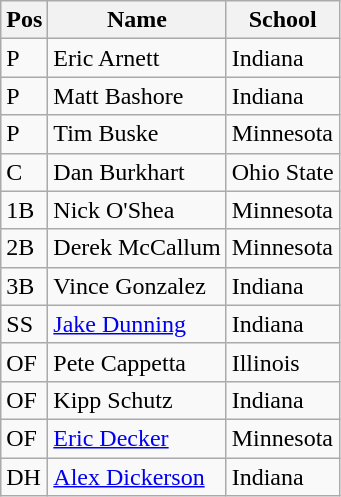<table class=wikitable>
<tr>
<th>Pos</th>
<th>Name</th>
<th>School</th>
</tr>
<tr>
<td>P</td>
<td>Eric Arnett</td>
<td>Indiana</td>
</tr>
<tr>
<td>P</td>
<td>Matt Bashore</td>
<td>Indiana</td>
</tr>
<tr>
<td>P</td>
<td>Tim Buske</td>
<td>Minnesota</td>
</tr>
<tr>
<td>C</td>
<td>Dan Burkhart</td>
<td>Ohio State</td>
</tr>
<tr>
<td>1B</td>
<td>Nick O'Shea</td>
<td>Minnesota</td>
</tr>
<tr>
<td>2B</td>
<td>Derek McCallum</td>
<td>Minnesota</td>
</tr>
<tr>
<td>3B</td>
<td>Vince Gonzalez</td>
<td>Indiana</td>
</tr>
<tr>
<td>SS</td>
<td><a href='#'>Jake Dunning</a></td>
<td>Indiana</td>
</tr>
<tr>
<td>OF</td>
<td>Pete Cappetta</td>
<td>Illinois</td>
</tr>
<tr>
<td>OF</td>
<td>Kipp Schutz</td>
<td>Indiana</td>
</tr>
<tr>
<td>OF</td>
<td><a href='#'>Eric Decker</a></td>
<td>Minnesota</td>
</tr>
<tr>
<td>DH</td>
<td><a href='#'>Alex Dickerson</a></td>
<td>Indiana</td>
</tr>
</table>
